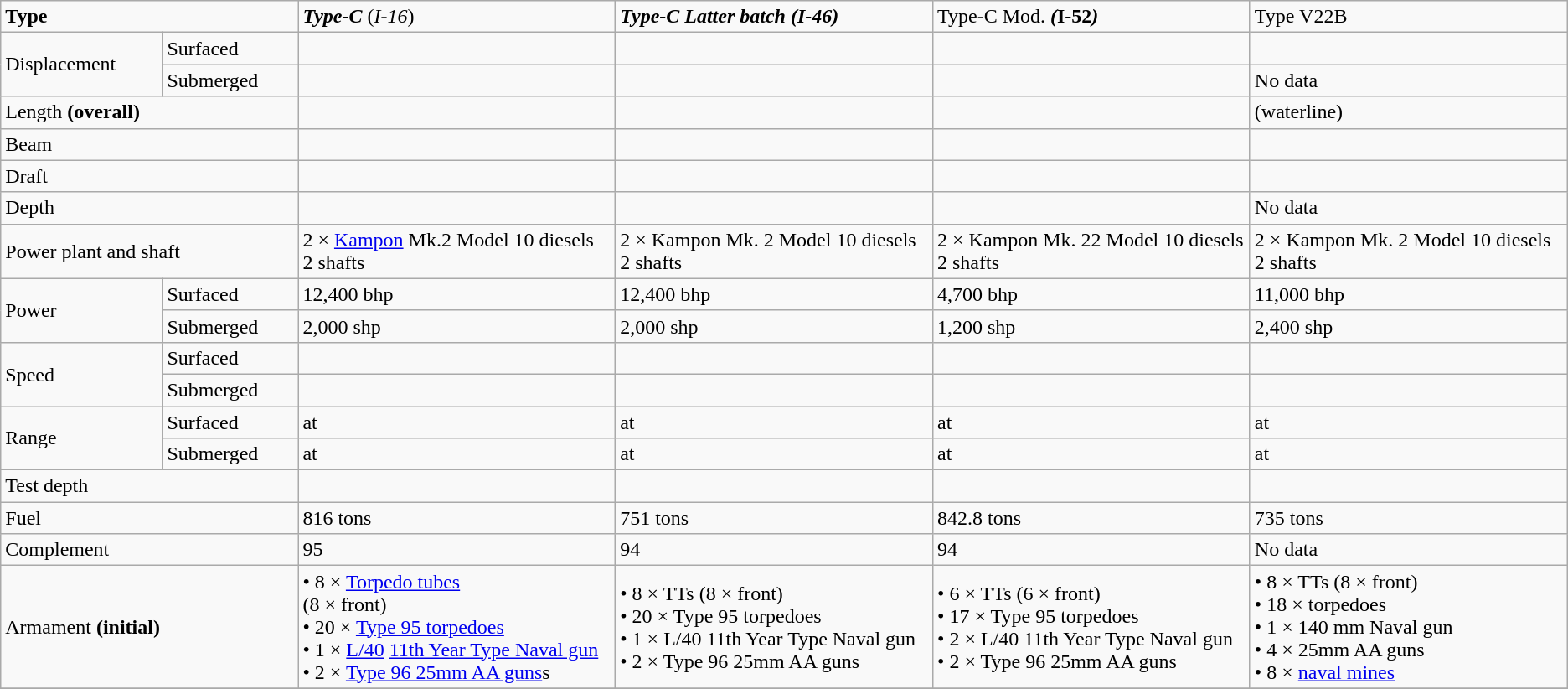<table class="wikitable">
<tr>
<td width="15%" colspan="2"><strong>Type</strong></td>
<td width="16%"><strong><em>Type-C</em></strong> (<em>I-16</em>)</td>
<td width="16%"><strong><em>Type-C<strong> Latter batch<em>  (</em>I-46<em>)</td>
<td width="16%"></em></strong>Type-C Mod.<strong><em> (</em>I-52<em>)</td>
<td width="16%"></em></strong>Type V22B<strong><em></td>
</tr>
<tr>
<td rowspan="2"></strong>Displacement<strong></td>
<td>Surfaced</td>
<td></td>
<td></td>
<td></td>
<td></td>
</tr>
<tr>
<td>Submerged</td>
<td></td>
<td></td>
<td></td>
<td>No data</td>
</tr>
<tr>
<td colspan="2"></strong>Length<strong> (overall)</td>
<td></td>
<td></td>
<td></td>
<td> (waterline)</td>
</tr>
<tr>
<td colspan="2"></strong>Beam<strong></td>
<td></td>
<td></td>
<td></td>
<td></td>
</tr>
<tr>
<td colspan="2"></strong>Draft<strong></td>
<td></td>
<td></td>
<td></td>
<td></td>
</tr>
<tr>
<td colspan="2"></strong>Depth<strong></td>
<td></td>
<td></td>
<td></td>
<td>No data</td>
</tr>
<tr>
<td colspan="2"></strong>Power plant and shaft<strong></td>
<td>2 × <a href='#'>Kampon</a> Mk.2 Model 10 diesels<br>2 shafts</td>
<td>2 × Kampon Mk. 2 Model 10 diesels<br>2 shafts</td>
<td>2 × Kampon Mk. 22 Model 10 diesels<br>2 shafts</td>
<td>2 × Kampon Mk. 2 Model 10 diesels<br>2 shafts</td>
</tr>
<tr>
<td rowspan="2"></strong>Power<strong></td>
<td>Surfaced</td>
<td>12,400 bhp</td>
<td>12,400 bhp</td>
<td>4,700 bhp</td>
<td>11,000 bhp</td>
</tr>
<tr>
<td>Submerged</td>
<td>2,000 shp</td>
<td>2,000 shp</td>
<td>1,200 shp</td>
<td>2,400 shp</td>
</tr>
<tr>
<td rowspan="2"></strong>Speed<strong></td>
<td>Surfaced</td>
<td></td>
<td></td>
<td></td>
<td></td>
</tr>
<tr>
<td>Submerged</td>
<td></td>
<td></td>
<td></td>
<td></td>
</tr>
<tr>
<td rowspan="2"></strong>Range<strong></td>
<td>Surfaced</td>
<td> at </td>
<td> at </td>
<td> at </td>
<td> at </td>
</tr>
<tr>
<td>Submerged</td>
<td> at </td>
<td> at </td>
<td> at </td>
<td> at </td>
</tr>
<tr>
<td colspan="2"></strong>Test depth<strong></td>
<td></td>
<td></td>
<td></td>
<td></td>
</tr>
<tr>
<td colspan="2"></strong>Fuel<strong></td>
<td>816 tons</td>
<td>751 tons</td>
<td>842.8 tons</td>
<td>735 tons</td>
</tr>
<tr>
<td colspan="2"></strong>Complement<strong></td>
<td>95</td>
<td>94</td>
<td>94</td>
<td>No data</td>
</tr>
<tr>
<td colspan="2"></strong>Armament<strong> (initial)</td>
<td>• 8 ×  <a href='#'>Torpedo tubes</a><br>(8 × front)<br>• 20 × <a href='#'>Type 95 torpedoes</a><br>• 1 ×  <a href='#'>L/40</a> <a href='#'>11th Year Type Naval gun</a><br>• 2 × <a href='#'>Type 96 25mm AA guns</a>s</td>
<td>• 8 ×  TTs (8 × front)<br>• 20 × Type 95 torpedoes<br>• 1 ×  L/40 11th Year Type Naval gun<br>• 2 × Type 96 25mm AA guns</td>
<td>• 6 ×  TTs (6 × front)<br>• 17 × Type 95 torpedoes<br>• 2 ×  L/40 11th Year Type Naval gun<br>• 2 × Type 96 25mm AA guns</td>
<td>• 8 ×  TTs (8 × front)<br>• 18 × torpedoes<br>• 1 × 140 mm Naval gun<br>• 4 × 25mm AA guns<br>• 8 × <a href='#'>naval mines</a></td>
</tr>
<tr>
</tr>
</table>
